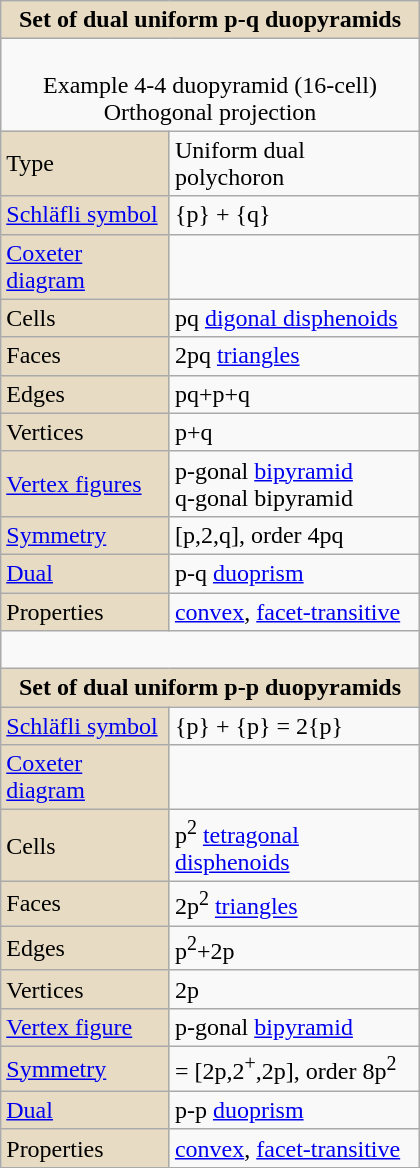<table class="wikitable" align="right" style="margin-left:10px" width="280">
<tr>
<td bgcolor=#e7dcc3 colspan=2 align=center><strong>Set of dual uniform p-q duopyramids</strong></td>
</tr>
<tr>
<td colspan=2 align=center><br>Example 4-4 duopyramid (16-cell)<br>Orthogonal projection</td>
</tr>
<tr>
<td bgcolor=#e7dcc3>Type</td>
<td>Uniform dual polychoron</td>
</tr>
<tr>
<td bgcolor=#e7dcc3><a href='#'>Schläfli symbol</a></td>
<td>{p} + {q}</td>
</tr>
<tr>
<td bgcolor=#e7dcc3><a href='#'>Coxeter diagram</a></td>
<td><br></td>
</tr>
<tr>
<td bgcolor=#e7dcc3>Cells</td>
<td>pq <a href='#'>digonal disphenoids</a></td>
</tr>
<tr>
<td bgcolor=#e7dcc3>Faces</td>
<td>2pq <a href='#'>triangles</a></td>
</tr>
<tr>
<td bgcolor=#e7dcc3>Edges</td>
<td>pq+p+q</td>
</tr>
<tr>
<td bgcolor=#e7dcc3>Vertices</td>
<td>p+q</td>
</tr>
<tr>
<td bgcolor=#e7dcc3><a href='#'>Vertex figures</a></td>
<td>p-gonal <a href='#'>bipyramid</a><br>q-gonal bipyramid</td>
</tr>
<tr>
<td bgcolor=#e7dcc3><a href='#'>Symmetry</a></td>
<td>[p,2,q], order 4pq</td>
</tr>
<tr>
<td bgcolor=#e7dcc3><a href='#'>Dual</a></td>
<td>p-q <a href='#'>duoprism</a></td>
</tr>
<tr>
<td bgcolor=#e7dcc3>Properties</td>
<td><a href='#'>convex</a>, <a href='#'>facet-transitive</a></td>
</tr>
<tr>
<td colspan=2> </td>
</tr>
<tr>
<td bgcolor=#e7dcc3 colspan=2 align=center><strong>Set of dual uniform p-p duopyramids</strong></td>
</tr>
<tr>
<td bgcolor=#e7dcc3><a href='#'>Schläfli symbol</a></td>
<td>{p} + {p} = 2{p}</td>
</tr>
<tr>
<td bgcolor=#e7dcc3><a href='#'>Coxeter diagram</a></td>
<td><br></td>
</tr>
<tr>
<td bgcolor=#e7dcc3>Cells</td>
<td>p<sup>2</sup> <a href='#'>tetragonal disphenoids</a></td>
</tr>
<tr>
<td bgcolor=#e7dcc3>Faces</td>
<td>2p<sup>2</sup> <a href='#'>triangles</a></td>
</tr>
<tr>
<td bgcolor=#e7dcc3>Edges</td>
<td>p<sup>2</sup>+2p</td>
</tr>
<tr>
<td bgcolor=#e7dcc3>Vertices</td>
<td>2p</td>
</tr>
<tr>
<td bgcolor=#e7dcc3><a href='#'>Vertex figure</a></td>
<td>p-gonal <a href='#'>bipyramid</a></td>
</tr>
<tr>
<td bgcolor=#e7dcc3><a href='#'>Symmetry</a></td>
<td> = [2p,2<sup>+</sup>,2p], order 8p<sup>2</sup></td>
</tr>
<tr>
<td bgcolor=#e7dcc3><a href='#'>Dual</a></td>
<td>p-p <a href='#'>duoprism</a></td>
</tr>
<tr>
<td bgcolor=#e7dcc3>Properties</td>
<td><a href='#'>convex</a>, <a href='#'>facet-transitive</a></td>
</tr>
</table>
